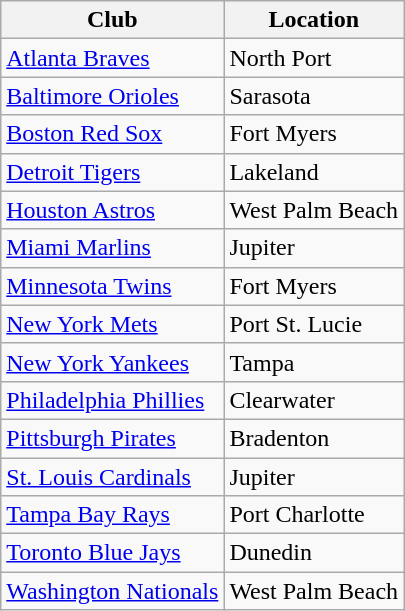<table class="wikitable">
<tr>
<th>Club</th>
<th>Location</th>
</tr>
<tr>
<td><a href='#'>Atlanta Braves</a></td>
<td>North Port</td>
</tr>
<tr>
<td><a href='#'>Baltimore Orioles</a></td>
<td>Sarasota</td>
</tr>
<tr>
<td><a href='#'>Boston Red Sox</a></td>
<td>Fort Myers</td>
</tr>
<tr>
<td><a href='#'>Detroit Tigers</a></td>
<td>Lakeland</td>
</tr>
<tr>
<td><a href='#'>Houston Astros</a></td>
<td>West Palm Beach</td>
</tr>
<tr>
<td><a href='#'>Miami Marlins</a></td>
<td>Jupiter</td>
</tr>
<tr>
<td><a href='#'>Minnesota Twins</a></td>
<td>Fort Myers</td>
</tr>
<tr>
<td><a href='#'>New York Mets</a></td>
<td>Port St. Lucie</td>
</tr>
<tr>
<td><a href='#'>New York Yankees</a></td>
<td>Tampa</td>
</tr>
<tr>
<td><a href='#'>Philadelphia Phillies</a></td>
<td>Clearwater</td>
</tr>
<tr>
<td><a href='#'>Pittsburgh Pirates</a></td>
<td>Bradenton</td>
</tr>
<tr>
<td><a href='#'>St. Louis Cardinals</a></td>
<td>Jupiter</td>
</tr>
<tr>
<td><a href='#'>Tampa Bay Rays</a></td>
<td>Port Charlotte</td>
</tr>
<tr>
<td><a href='#'>Toronto Blue Jays</a></td>
<td>Dunedin</td>
</tr>
<tr>
<td><a href='#'>Washington Nationals</a></td>
<td>West Palm Beach</td>
</tr>
</table>
